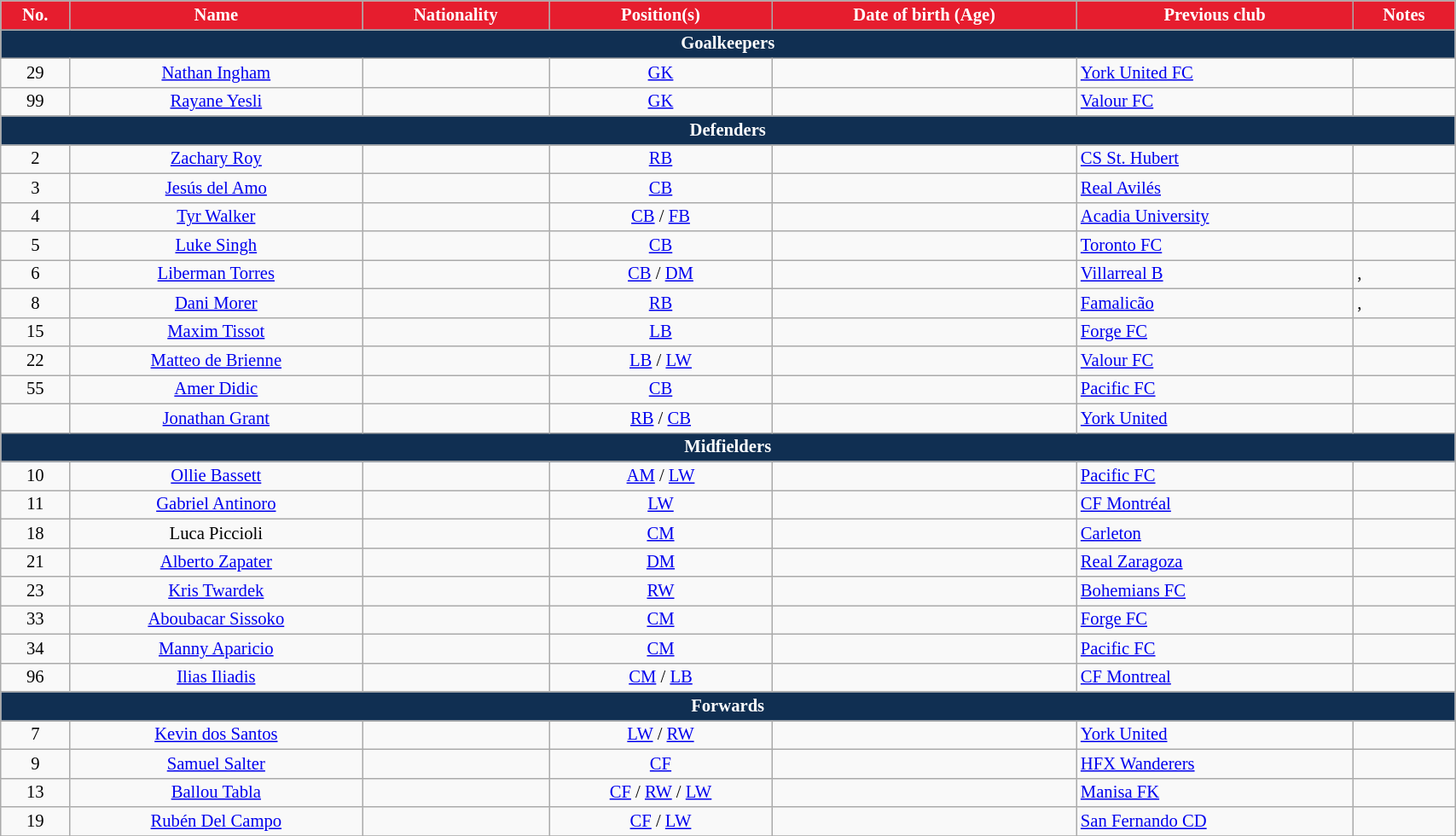<table class="wikitable" style="text-align:center; font-size:86%; width:90%;">
<tr>
<th style="background:#e61d2e; color:white; text-align:center;">No.</th>
<th style="background:#e61d2e; color:white; text-align:center;">Name</th>
<th style="background:#e61d2e; color:white; text-align:center;">Nationality</th>
<th style="background:#e61d2e; color:white; text-align:center;">Position(s)</th>
<th style="background:#e61d2e; color:white; text-align:center;">Date of birth (Age)</th>
<th style="background:#e61d2e; color:white; text-align:center;">Previous club</th>
<th style="background:#e61d2e; color:white; text-align:center;">Notes</th>
</tr>
<tr>
<th colspan="7" style="background:#102f52; color:white; text-align:center;">Goalkeepers</th>
</tr>
<tr>
<td>29</td>
<td><a href='#'>Nathan Ingham</a></td>
<td></td>
<td><a href='#'>GK</a></td>
<td></td>
<td align="left"> <a href='#'>York United FC</a></td>
<td align="left"></td>
</tr>
<tr>
<td>99</td>
<td><a href='#'>Rayane Yesli</a></td>
<td></td>
<td><a href='#'>GK</a></td>
<td></td>
<td align="left"> <a href='#'>Valour FC</a></td>
<td align="left"></td>
</tr>
<tr>
<th colspan="7" style="background:#102f52; color:white; text-align:center;">Defenders</th>
</tr>
<tr>
<td>2</td>
<td><a href='#'>Zachary Roy</a></td>
<td></td>
<td><a href='#'>RB</a></td>
<td></td>
<td align="left"> <a href='#'>CS St. Hubert</a></td>
<td align="left"></td>
</tr>
<tr>
<td>3</td>
<td><a href='#'>Jesús del Amo</a></td>
<td></td>
<td><a href='#'>CB</a></td>
<td></td>
<td align="left"> <a href='#'>Real Avilés</a></td>
<td align="left"><a href='#'></a></td>
</tr>
<tr>
<td>4</td>
<td><a href='#'>Tyr Walker</a></td>
<td></td>
<td><a href='#'>CB</a> / <a href='#'>FB</a></td>
<td></td>
<td align="left"> <a href='#'>Acadia University</a></td>
<td align="left"></td>
</tr>
<tr>
<td>5</td>
<td><a href='#'>Luke Singh</a></td>
<td></td>
<td><a href='#'>CB</a></td>
<td></td>
<td align="left"> <a href='#'>Toronto FC</a></td>
<td align="left"><a href='#'></a></td>
</tr>
<tr>
<td>6</td>
<td><a href='#'>Liberman Torres</a></td>
<td></td>
<td><a href='#'>CB</a> / <a href='#'>DM</a></td>
<td></td>
<td align="left"> <a href='#'>Villarreal B</a></td>
<td align="left"><a href='#'></a>, <a href='#'></a></td>
</tr>
<tr>
<td>8</td>
<td><a href='#'>Dani Morer</a></td>
<td></td>
<td><a href='#'>RB</a></td>
<td></td>
<td align="left"> <a href='#'>Famalicão</a></td>
<td align="left"><a href='#'></a>, <a href='#'></a></td>
</tr>
<tr>
<td>15</td>
<td><a href='#'>Maxim Tissot</a></td>
<td></td>
<td><a href='#'>LB</a></td>
<td></td>
<td align="left"> <a href='#'>Forge FC</a></td>
<td align="left"></td>
</tr>
<tr>
<td>22</td>
<td><a href='#'>Matteo de Brienne</a></td>
<td></td>
<td><a href='#'>LB</a> / <a href='#'>LW</a></td>
<td></td>
<td align="left"> <a href='#'>Valour FC</a></td>
<td align="left"></td>
</tr>
<tr>
<td>55</td>
<td><a href='#'>Amer Didic</a></td>
<td></td>
<td><a href='#'>CB</a></td>
<td></td>
<td align="left"> <a href='#'>Pacific FC</a></td>
<td align="left"></td>
</tr>
<tr>
<td></td>
<td><a href='#'>Jonathan Grant</a> </td>
<td></td>
<td><a href='#'>RB</a> / <a href='#'>CB</a></td>
<td></td>
<td align="left"> <a href='#'>York United</a></td>
<td align="left"></td>
</tr>
<tr>
<th colspan="7" style="background:#102f52; color:white; text-align:center;">Midfielders</th>
</tr>
<tr>
<td>10</td>
<td><a href='#'>Ollie Bassett</a></td>
<td></td>
<td><a href='#'>AM</a> / <a href='#'>LW</a></td>
<td></td>
<td align="left"> <a href='#'>Pacific FC</a></td>
<td align="left"><a href='#'></a></td>
</tr>
<tr>
<td>11</td>
<td><a href='#'>Gabriel Antinoro</a></td>
<td></td>
<td><a href='#'>LW</a></td>
<td></td>
<td align="left"> <a href='#'>CF Montréal</a></td>
<td align="left"></td>
</tr>
<tr>
<td>18</td>
<td>Luca Piccioli</td>
<td></td>
<td><a href='#'>CM</a></td>
<td></td>
<td align="left"> <a href='#'>Carleton</a></td>
<td align="left"></td>
</tr>
<tr>
<td>21</td>
<td><a href='#'>Alberto Zapater</a></td>
<td></td>
<td><a href='#'>DM</a></td>
<td></td>
<td align="left"> <a href='#'>Real Zaragoza</a></td>
<td align="left"><a href='#'></a></td>
</tr>
<tr>
<td>23</td>
<td><a href='#'>Kris Twardek</a></td>
<td></td>
<td><a href='#'>RW</a></td>
<td></td>
<td align="left"> <a href='#'>Bohemians FC</a></td>
<td align="left"></td>
</tr>
<tr>
<td>33</td>
<td><a href='#'>Aboubacar Sissoko</a></td>
<td></td>
<td><a href='#'>CM</a></td>
<td></td>
<td align="left"> <a href='#'>Forge FC</a></td>
<td align="left"></td>
</tr>
<tr>
<td>34</td>
<td><a href='#'>Manny Aparicio</a></td>
<td></td>
<td><a href='#'>CM</a></td>
<td></td>
<td align="left"> <a href='#'>Pacific FC</a></td>
<td align="left"></td>
</tr>
<tr>
<td>96</td>
<td><a href='#'>Ilias Iliadis</a></td>
<td></td>
<td><a href='#'>CM</a> / <a href='#'>LB</a></td>
<td></td>
<td align="left"> <a href='#'>CF Montreal</a></td>
<td align="left"><a href='#'></a></td>
</tr>
<tr>
<th colspan="7" style="background:#102f52; color:white; text-align:center;">Forwards</th>
</tr>
<tr>
<td>7</td>
<td><a href='#'>Kevin dos Santos</a></td>
<td></td>
<td><a href='#'>LW</a> / <a href='#'>RW</a></td>
<td></td>
<td align="left"> <a href='#'>York United</a></td>
<td align="left"><a href='#'></a></td>
</tr>
<tr>
<td>9</td>
<td><a href='#'>Samuel Salter</a></td>
<td></td>
<td><a href='#'>CF</a></td>
<td></td>
<td align="left"> <a href='#'>HFX Wanderers</a></td>
<td align="left"></td>
</tr>
<tr>
<td>13</td>
<td><a href='#'>Ballou Tabla</a></td>
<td></td>
<td><a href='#'>CF</a> / <a href='#'>RW</a> / <a href='#'>LW</a></td>
<td></td>
<td align="left"> <a href='#'>Manisa FK</a></td>
<td align="left"></td>
</tr>
<tr>
<td>19</td>
<td><a href='#'>Rubén Del Campo</a></td>
<td></td>
<td><a href='#'>CF</a> / <a href='#'>LW</a></td>
<td></td>
<td align="left"> <a href='#'>San Fernando CD</a></td>
<td align="left"><a href='#'></a></td>
</tr>
<tr>
</tr>
</table>
